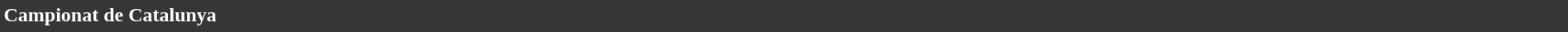<table style="width: 100%; background:#363636; color:white;">
<tr>
<td><strong>Campionat de Catalunya</strong></td>
</tr>
<tr>
</tr>
</table>
